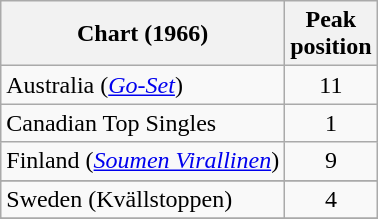<table class="wikitable sortable" border="1">
<tr>
<th scope="col">Chart (1966)</th>
<th scope="col">Peak<br>position</th>
</tr>
<tr>
<td>Australia (<em><a href='#'>Go-Set</a></em>)</td>
<td style="text-align:center;">11</td>
</tr>
<tr>
<td>Canadian Top Singles</td>
<td style="text-align:center;">1</td>
</tr>
<tr>
<td>Finland (<a href='#'><em>Soumen Virallinen</em></a>)</td>
<td style="text-align:center;">9</td>
</tr>
<tr>
</tr>
<tr>
</tr>
<tr>
<td>Sweden (Kvällstoppen)</td>
<td style="text-align:center;">4</td>
</tr>
<tr>
</tr>
<tr>
</tr>
<tr>
</tr>
</table>
